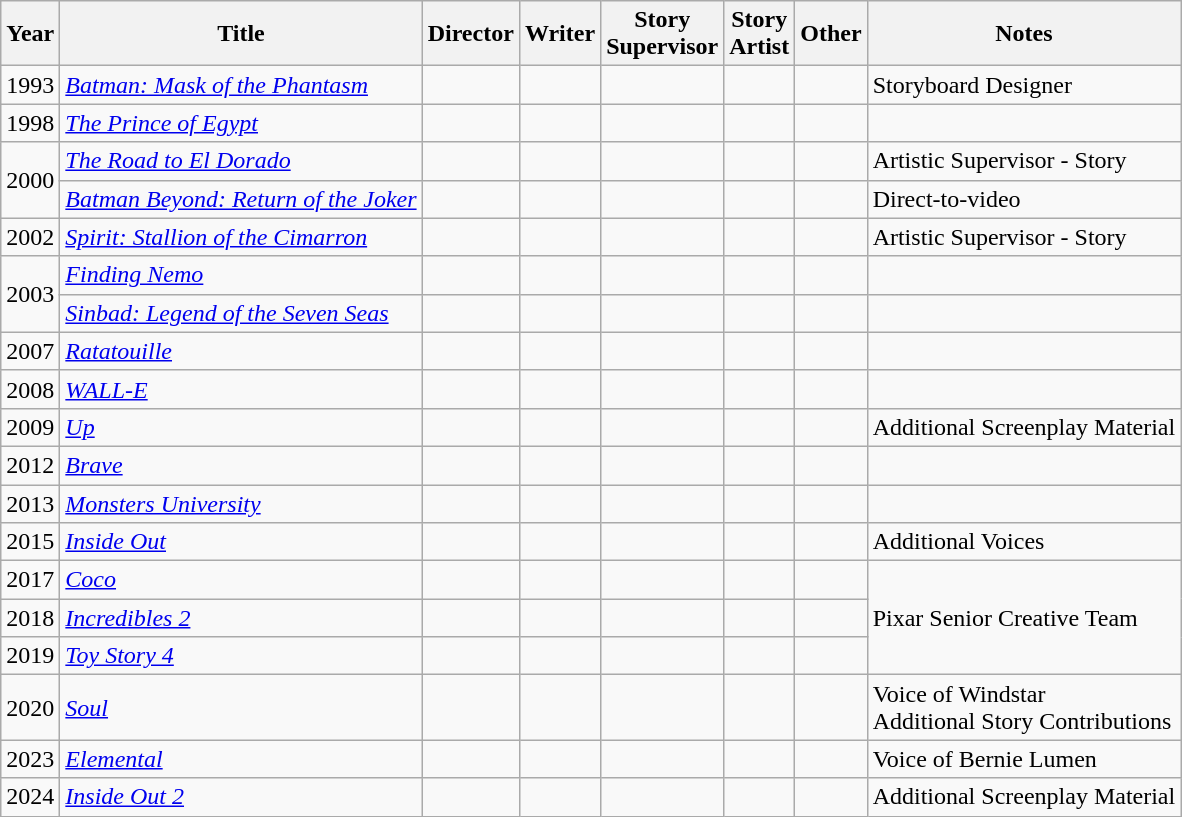<table class="wikitable">
<tr>
<th>Year</th>
<th>Title</th>
<th>Director</th>
<th>Writer</th>
<th>Story<br>Supervisor</th>
<th>Story<br>Artist</th>
<th>Other</th>
<th>Notes</th>
</tr>
<tr>
<td>1993</td>
<td><em><a href='#'>Batman: Mask of the Phantasm</a></em></td>
<td></td>
<td></td>
<td></td>
<td></td>
<td></td>
<td>Storyboard Designer</td>
</tr>
<tr>
<td>1998</td>
<td><em><a href='#'>The Prince of Egypt</a></em></td>
<td></td>
<td></td>
<td></td>
<td></td>
<td></td>
<td></td>
</tr>
<tr>
<td rowspan=2>2000</td>
<td><em><a href='#'>The Road to El Dorado</a></em></td>
<td></td>
<td></td>
<td></td>
<td></td>
<td></td>
<td>Artistic Supervisor - Story</td>
</tr>
<tr>
<td><em><a href='#'>Batman Beyond: Return of the Joker</a></em></td>
<td></td>
<td></td>
<td></td>
<td></td>
<td></td>
<td>Direct-to-video</td>
</tr>
<tr>
<td>2002</td>
<td><em><a href='#'>Spirit: Stallion of the Cimarron</a></em></td>
<td></td>
<td></td>
<td></td>
<td></td>
<td></td>
<td>Artistic Supervisor - Story</td>
</tr>
<tr>
<td rowspan=2>2003</td>
<td><em><a href='#'>Finding Nemo</a></em></td>
<td></td>
<td></td>
<td></td>
<td></td>
<td></td>
<td></td>
</tr>
<tr>
<td><em><a href='#'>Sinbad: Legend of the Seven Seas</a></em></td>
<td></td>
<td></td>
<td></td>
<td></td>
<td></td>
<td></td>
</tr>
<tr>
<td>2007</td>
<td><em><a href='#'>Ratatouille</a></em></td>
<td></td>
<td></td>
<td></td>
<td></td>
<td></td>
<td></td>
</tr>
<tr>
<td>2008</td>
<td><em><a href='#'>WALL-E</a></em></td>
<td></td>
<td></td>
<td></td>
<td></td>
<td></td>
<td></td>
</tr>
<tr>
<td>2009</td>
<td><em><a href='#'>Up</a></em></td>
<td></td>
<td></td>
<td></td>
<td></td>
<td></td>
<td>Additional Screenplay Material</td>
</tr>
<tr>
<td>2012</td>
<td><em><a href='#'>Brave</a></em></td>
<td></td>
<td></td>
<td></td>
<td></td>
<td></td>
<td></td>
</tr>
<tr>
<td>2013</td>
<td><em><a href='#'>Monsters University</a></em></td>
<td></td>
<td></td>
<td></td>
<td></td>
<td></td>
<td></td>
</tr>
<tr>
<td>2015</td>
<td><em><a href='#'>Inside Out</a></em></td>
<td></td>
<td></td>
<td></td>
<td></td>
<td></td>
<td>Additional Voices</td>
</tr>
<tr>
<td>2017</td>
<td><em><a href='#'>Coco</a></em></td>
<td></td>
<td></td>
<td></td>
<td></td>
<td></td>
<td rowspan=3>Pixar Senior Creative Team</td>
</tr>
<tr>
<td>2018</td>
<td><em><a href='#'>Incredibles 2</a></em></td>
<td></td>
<td></td>
<td></td>
<td></td>
<td></td>
</tr>
<tr>
<td>2019</td>
<td><em><a href='#'>Toy Story 4</a></em></td>
<td></td>
<td></td>
<td></td>
<td></td>
<td></td>
</tr>
<tr>
<td>2020</td>
<td><em><a href='#'>Soul</a></em></td>
<td></td>
<td></td>
<td></td>
<td></td>
<td></td>
<td>Voice of Windstar<br>Additional Story Contributions</td>
</tr>
<tr>
<td>2023</td>
<td><em><a href='#'>Elemental</a></em></td>
<td></td>
<td></td>
<td></td>
<td></td>
<td></td>
<td>Voice of Bernie Lumen</td>
</tr>
<tr>
<td>2024</td>
<td><em><a href='#'>Inside Out 2</a></em></td>
<td></td>
<td></td>
<td></td>
<td></td>
<td></td>
<td>Additional Screenplay Material</td>
</tr>
</table>
